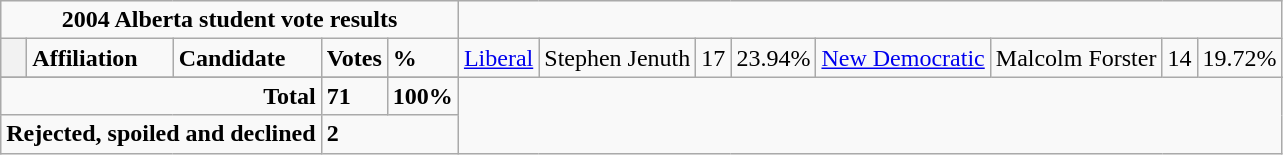<table class="wikitable">
<tr>
<td colspan="5" align="center"><strong>2004 Alberta student vote results</strong></td>
</tr>
<tr>
<th style="width: 10px;"></th>
<td><strong>Affiliation</strong></td>
<td><strong>Candidate</strong></td>
<td><strong>Votes</strong></td>
<td><strong>%</strong><br>
</td>
<td><a href='#'>Liberal</a></td>
<td>Stephen Jenuth</td>
<td>17</td>
<td>23.94%<br></td>
<td><a href='#'>New Democratic</a></td>
<td>Malcolm Forster</td>
<td>14</td>
<td>19.72%</td>
</tr>
<tr>
</tr>
<tr>
<td colspan="3" align="right"><strong>Total</strong></td>
<td><strong>71</strong></td>
<td><strong>100%</strong></td>
</tr>
<tr>
<td colspan="3" align="right"><strong>Rejected, spoiled and declined</strong></td>
<td colspan="2"><strong>2</strong></td>
</tr>
</table>
